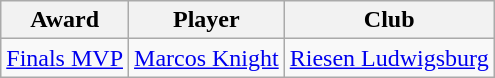<table class="wikitable">
<tr>
<th>Award</th>
<th>Player</th>
<th>Club</th>
</tr>
<tr>
<td><a href='#'>Finals MVP</a></td>
<td> <a href='#'>Marcos Knight</a></td>
<td><a href='#'>Riesen Ludwigsburg</a></td>
</tr>
</table>
